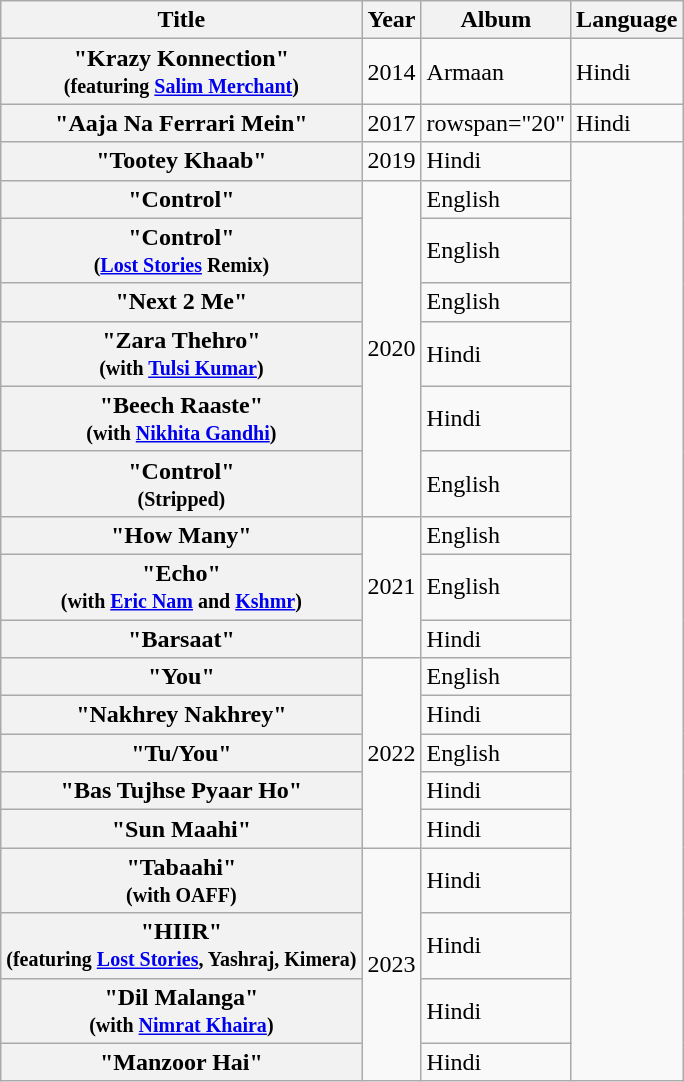<table class="wikitable plainrowheaders">
<tr>
<th scope="col">Title</th>
<th scope="col">Year</th>
<th scope="col">Album</th>
<th scope="col">Language</th>
</tr>
<tr>
<th scope="row">"Krazy Konnection"<br><small>(featuring <a href='#'>Salim Merchant</a>)</small></th>
<td>2014</td>
<td>Armaan</td>
<td>Hindi</td>
</tr>
<tr>
<th scope="row">"Aaja Na Ferrari Mein"</th>
<td>2017</td>
<td>rowspan="20" </td>
<td>Hindi</td>
</tr>
<tr>
<th scope="row">"Tootey Khaab"</th>
<td>2019</td>
<td>Hindi</td>
</tr>
<tr>
<th scope="row">"Control"</th>
<td rowspan="6">2020</td>
<td>English</td>
</tr>
<tr>
<th scope="row">"Control"<br><small>(<a href='#'>Lost Stories</a> Remix)</small></th>
<td>English</td>
</tr>
<tr>
<th scope="row">"Next 2 Me"</th>
<td>English</td>
</tr>
<tr>
<th scope="row">"Zara Thehro"<br><small>(with <a href='#'>Tulsi Kumar</a>)</small></th>
<td>Hindi</td>
</tr>
<tr>
<th scope="row">"Beech Raaste"<br><small>(with <a href='#'>Nikhita Gandhi</a>)</small></th>
<td>Hindi</td>
</tr>
<tr>
<th scope="row">"Control"<br><small>(Stripped)</small></th>
<td>English</td>
</tr>
<tr>
<th scope="row">"How Many"</th>
<td rowspan="3">2021</td>
<td>English</td>
</tr>
<tr>
<th scope="row">"Echo"<br><small>(with <a href='#'>Eric Nam</a> and <a href='#'>Kshmr</a>)</small></th>
<td>English</td>
</tr>
<tr>
<th scope="row">"Barsaat"</th>
<td>Hindi</td>
</tr>
<tr>
<th scope="row">"You"</th>
<td rowspan="5">2022</td>
<td>English</td>
</tr>
<tr>
<th scope="row">"Nakhrey Nakhrey"</th>
<td>Hindi</td>
</tr>
<tr>
<th scope="row">"Tu/You"</th>
<td>English</td>
</tr>
<tr>
<th scope="row">"Bas Tujhse Pyaar Ho"</th>
<td>Hindi</td>
</tr>
<tr>
<th scope="row">"Sun Maahi"</th>
<td>Hindi</td>
</tr>
<tr>
<th scope="row">"Tabaahi"<br><small>(with OAFF)</small></th>
<td rowspan="4">2023</td>
<td>Hindi</td>
</tr>
<tr>
<th scope="row">"HIIR"<br><small>(featuring <a href='#'>Lost Stories</a>, Yashraj, Kimera)</small></th>
<td>Hindi</td>
</tr>
<tr>
<th scope="row">"Dil Malanga"<br><small>(with <a href='#'>Nimrat Khaira</a>)</small></th>
<td>Hindi</td>
</tr>
<tr>
<th scope="row">"Manzoor Hai"</th>
<td>Hindi</td>
</tr>
</table>
